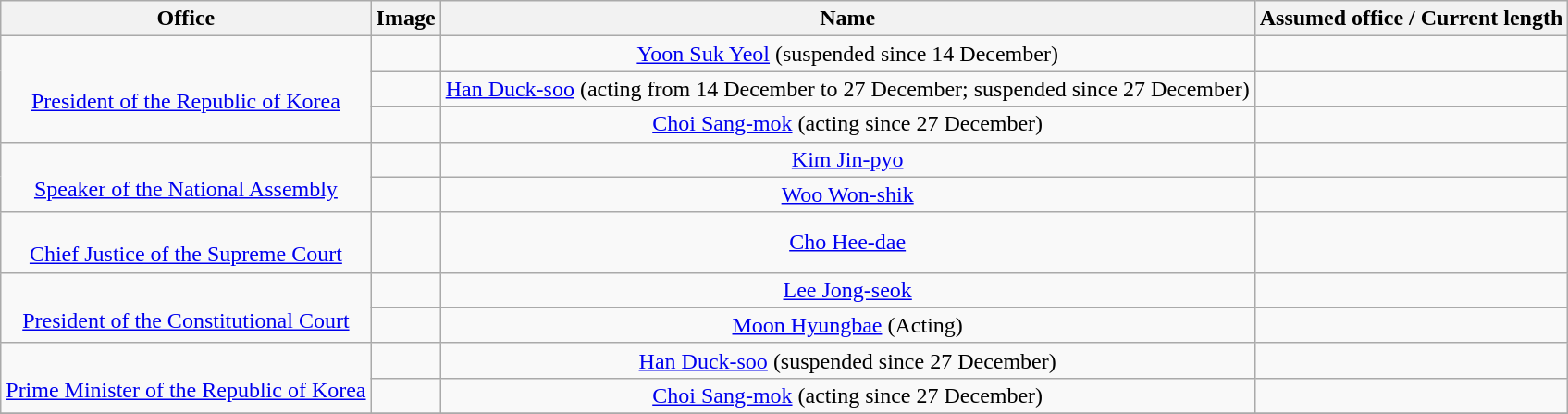<table class="wikitable" style="text-align:center">
<tr>
<th>Office</th>
<th>Image</th>
<th>Name</th>
<th>Assumed office / Current length</th>
</tr>
<tr>
<td rowspan="3"><br><a href='#'>President of the Republic of Korea</a></td>
<td></td>
<td><a href='#'>Yoon Suk Yeol</a> (suspended since 14 December)</td>
<td></td>
</tr>
<tr>
<td></td>
<td><a href='#'>Han Duck-soo</a> (acting from 14 December to 27 December; suspended since 27 December)</td>
<td></td>
</tr>
<tr>
<td></td>
<td><a href='#'>Choi Sang-mok</a> (acting since 27 December)</td>
<td></td>
</tr>
<tr>
<td rowspan="2"><br><a href='#'>Speaker of the National Assembly</a></td>
<td></td>
<td><a href='#'>Kim Jin-pyo</a></td>
<td></td>
</tr>
<tr>
<td></td>
<td><a href='#'>Woo Won-shik</a></td>
<td></td>
</tr>
<tr>
<td><br><a href='#'>Chief Justice of the Supreme Court</a></td>
<td></td>
<td><a href='#'>Cho Hee-dae</a></td>
<td></td>
</tr>
<tr>
<td rowspan=2><br><a href='#'>President of the Constitutional Court</a></td>
<td></td>
<td><a href='#'>Lee Jong-seok</a></td>
<td></td>
</tr>
<tr>
<td></td>
<td><a href='#'>Moon Hyungbae</a> (Acting)</td>
<td></td>
</tr>
<tr>
<td rowspan="2"><br><a href='#'>Prime Minister of the Republic of Korea</a></td>
<td></td>
<td><a href='#'>Han Duck-soo</a> (suspended since 27 December)</td>
<td></td>
</tr>
<tr>
<td></td>
<td><a href='#'>Choi Sang-mok</a> (acting since 27 December)</td>
<td></td>
</tr>
<tr>
</tr>
</table>
